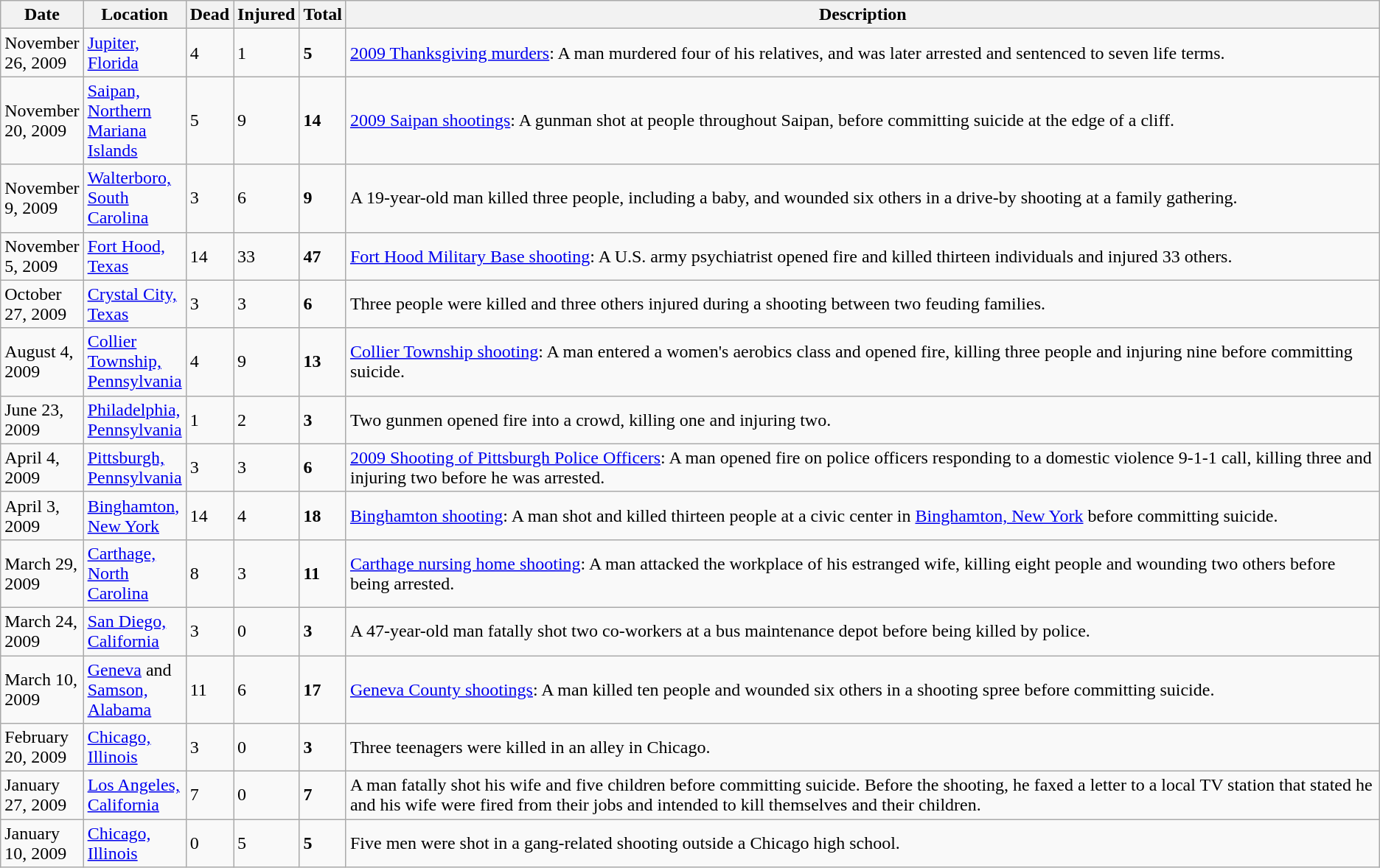<table class="wikitable sortable">
<tr>
<th scope="col" style="width: 56px;">Date</th>
<th scope="col" style="width: 84px;">Location</th>
<th data-sort-type="number">Dead</th>
<th data-sort-type="number">Injured</th>
<th data-sort-type="number">Total</th>
<th class="unsortable">Description</th>
</tr>
<tr>
<td>November 26, 2009</td>
<td><a href='#'>Jupiter, Florida</a></td>
<td>4</td>
<td>1</td>
<td><strong>5</strong></td>
<td><a href='#'>2009 Thanksgiving murders</a>: A man murdered four of his relatives, and was later arrested and sentenced to seven life terms.</td>
</tr>
<tr>
<td>November 20, 2009</td>
<td><a href='#'>Saipan, Northern Mariana Islands</a></td>
<td>5</td>
<td>9</td>
<td><strong>14</strong></td>
<td><a href='#'>2009 Saipan shootings</a>: A gunman shot at people throughout Saipan, before committing suicide at the edge of a cliff.</td>
</tr>
<tr>
<td>November 9, 2009</td>
<td><a href='#'>Walterboro, South Carolina</a></td>
<td>3</td>
<td>6</td>
<td><strong>9</strong></td>
<td>A 19-year-old man killed three people, including a baby, and wounded six others in a drive-by shooting at a family gathering.</td>
</tr>
<tr>
<td>November 5, 2009</td>
<td><a href='#'>Fort Hood, Texas</a></td>
<td>14</td>
<td>33</td>
<td><strong>47</strong></td>
<td><a href='#'>Fort Hood Military Base shooting</a>: A U.S. army psychiatrist opened fire and killed thirteen individuals and injured 33 others.</td>
</tr>
<tr>
<td>October 27, 2009</td>
<td><a href='#'>Crystal City, Texas</a></td>
<td>3</td>
<td>3</td>
<td><strong>6</strong></td>
<td>Three people were killed and three others injured during a shooting between two feuding families.</td>
</tr>
<tr>
<td>August 4, 2009</td>
<td><a href='#'>Collier Township, Pennsylvania</a></td>
<td>4</td>
<td>9</td>
<td><strong>13</strong></td>
<td><a href='#'>Collier Township shooting</a>: A man entered a women's aerobics class and opened fire, killing three people and injuring nine before committing suicide.</td>
</tr>
<tr>
<td>June 23, 2009</td>
<td><a href='#'>Philadelphia, Pennsylvania</a></td>
<td>1</td>
<td>2</td>
<td><strong>3</strong></td>
<td>Two gunmen opened fire into a crowd, killing one and injuring two.</td>
</tr>
<tr>
<td>April 4, 2009</td>
<td><a href='#'>Pittsburgh, Pennsylvania</a></td>
<td>3</td>
<td>3</td>
<td><strong>6</strong></td>
<td><a href='#'>2009 Shooting of Pittsburgh Police Officers</a>: A man opened fire on police officers responding to a domestic violence 9-1-1 call, killing three and injuring two before he was arrested.</td>
</tr>
<tr>
<td>April 3, 2009</td>
<td><a href='#'>Binghamton, New York</a></td>
<td>14</td>
<td>4</td>
<td><strong>18</strong></td>
<td><a href='#'>Binghamton shooting</a>: A man shot and killed thirteen people at a civic center in <a href='#'>Binghamton, New York</a> before committing suicide.</td>
</tr>
<tr>
<td>March 29, 2009</td>
<td><a href='#'>Carthage, North Carolina</a></td>
<td>8</td>
<td>3</td>
<td><strong>11</strong></td>
<td><a href='#'>Carthage nursing home shooting</a>: A man attacked the workplace of his estranged wife, killing eight people and wounding two others before being arrested.</td>
</tr>
<tr>
<td>March 24, 2009</td>
<td><a href='#'>San Diego, California</a></td>
<td>3</td>
<td>0</td>
<td><strong>3</strong></td>
<td>A 47-year-old man fatally shot two co-workers at a bus maintenance depot before being killed by police.</td>
</tr>
<tr>
<td>March 10, 2009</td>
<td><a href='#'>Geneva</a> and <a href='#'>Samson, Alabama</a></td>
<td>11</td>
<td>6</td>
<td><strong>17</strong></td>
<td><a href='#'>Geneva County shootings</a>: A man killed ten people and wounded six others in a shooting spree before committing suicide.</td>
</tr>
<tr>
<td>February 20, 2009</td>
<td><a href='#'>Chicago, Illinois</a></td>
<td>3</td>
<td>0</td>
<td><strong>3</strong></td>
<td>Three teenagers were killed in an alley in Chicago.</td>
</tr>
<tr>
<td>January 27, 2009</td>
<td><a href='#'>Los Angeles, California</a></td>
<td>7</td>
<td>0</td>
<td><strong>7</strong></td>
<td>A man fatally shot his wife and five children before committing suicide. Before the shooting, he faxed a letter to a local TV station that stated he and his wife were fired from their jobs and intended to kill themselves and their children.</td>
</tr>
<tr>
<td>January 10, 2009</td>
<td><a href='#'>Chicago, Illinois</a></td>
<td>0</td>
<td>5</td>
<td><strong>5</strong></td>
<td>Five men were shot in a gang-related shooting outside a Chicago high school.</td>
</tr>
</table>
